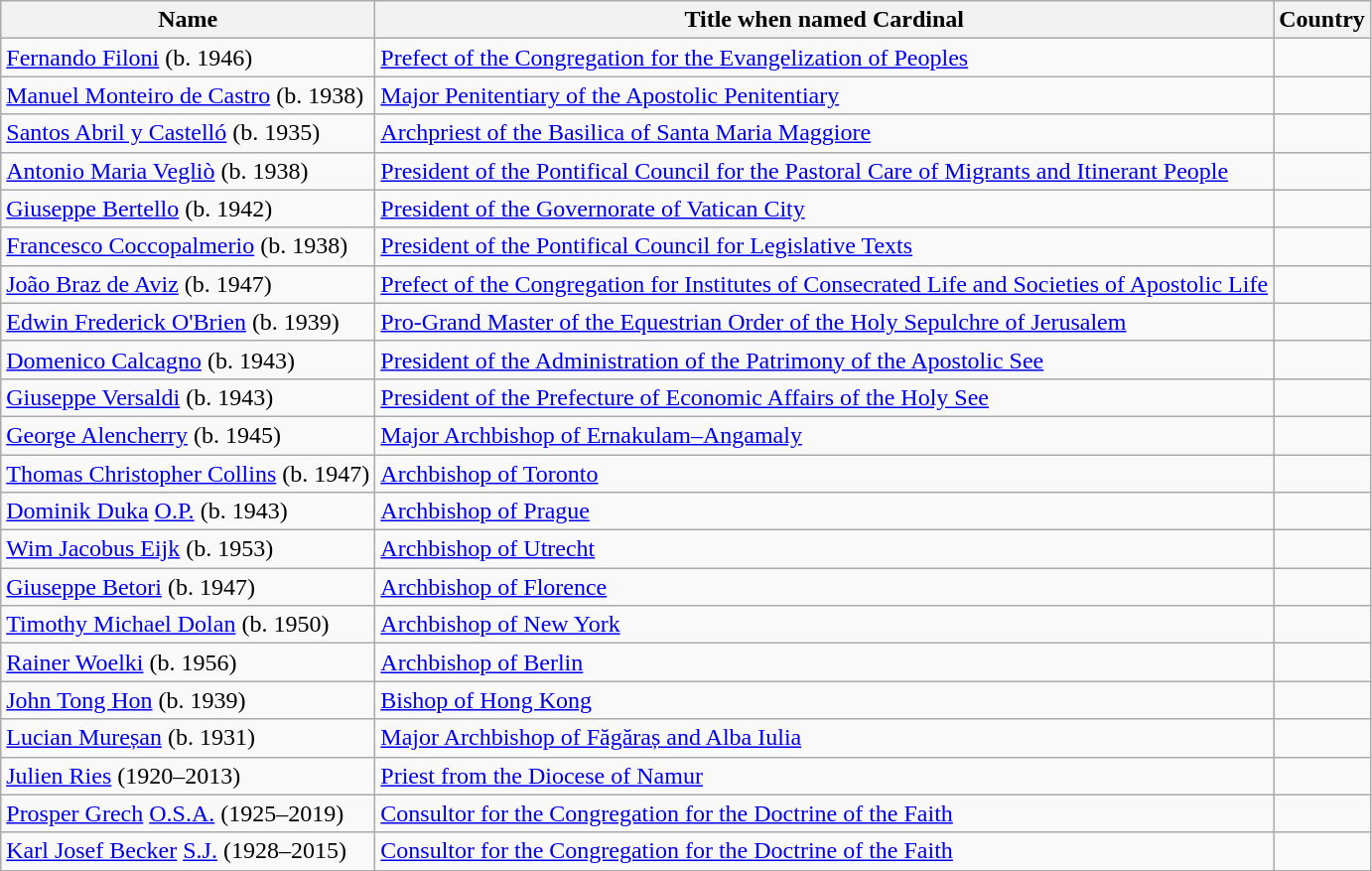<table class="wikitable sortable">
<tr>
<th>Name</th>
<th>Title when named Cardinal</th>
<th>Country</th>
</tr>
<tr>
<td><a href='#'>Fernando Filoni</a> (b. 1946)</td>
<td><a href='#'>Prefect of the Congregation for the Evangelization of Peoples</a></td>
<td></td>
</tr>
<tr>
<td><a href='#'>Manuel Monteiro de Castro</a> (b. 1938)</td>
<td><a href='#'>Major Penitentiary of the Apostolic Penitentiary</a></td>
<td></td>
</tr>
<tr>
<td><a href='#'>Santos Abril y Castelló</a> (b. 1935)</td>
<td><a href='#'>Archpriest of the Basilica of Santa Maria Maggiore</a></td>
<td></td>
</tr>
<tr>
<td><a href='#'>Antonio Maria Vegliò</a> (b. 1938)</td>
<td><a href='#'>President of the Pontifical Council for the Pastoral Care of Migrants and Itinerant People</a></td>
<td></td>
</tr>
<tr>
<td><a href='#'>Giuseppe Bertello</a> (b. 1942)</td>
<td><a href='#'>President of the Governorate of Vatican City</a></td>
<td></td>
</tr>
<tr>
<td><a href='#'>Francesco Coccopalmerio</a> (b. 1938)</td>
<td><a href='#'>President of the Pontifical Council for Legislative Texts</a></td>
<td></td>
</tr>
<tr>
<td><a href='#'>João Braz de Aviz</a> (b. 1947)</td>
<td><a href='#'>Prefect of the Congregation for Institutes of Consecrated Life and Societies of Apostolic Life</a></td>
<td></td>
</tr>
<tr>
<td><a href='#'>Edwin Frederick O'Brien</a> (b. 1939)</td>
<td><a href='#'>Pro-Grand Master of the Equestrian Order of the Holy Sepulchre of Jerusalem</a></td>
<td></td>
</tr>
<tr>
<td><a href='#'>Domenico Calcagno</a> (b. 1943)</td>
<td><a href='#'>President of the Administration of the Patrimony of the Apostolic See</a></td>
<td></td>
</tr>
<tr>
<td><a href='#'>Giuseppe Versaldi</a> (b. 1943)</td>
<td><a href='#'>President of the Prefecture of Economic Affairs of the Holy See</a></td>
<td></td>
</tr>
<tr>
<td><a href='#'>George Alencherry</a> (b. 1945)</td>
<td><a href='#'>Major Archbishop of Ernakulam–Angamaly</a></td>
<td></td>
</tr>
<tr>
<td><a href='#'>Thomas Christopher Collins</a> (b. 1947)</td>
<td><a href='#'>Archbishop of Toronto</a></td>
<td></td>
</tr>
<tr>
<td><a href='#'>Dominik Duka</a> <a href='#'>O.P.</a> (b. 1943)</td>
<td><a href='#'>Archbishop of Prague</a></td>
<td></td>
</tr>
<tr>
<td><a href='#'>Wim Jacobus Eijk</a> (b. 1953)</td>
<td><a href='#'>Archbishop of Utrecht</a></td>
<td></td>
</tr>
<tr>
<td><a href='#'>Giuseppe Betori</a> (b. 1947)</td>
<td><a href='#'>Archbishop of Florence</a></td>
<td></td>
</tr>
<tr>
<td><a href='#'>Timothy Michael Dolan</a> (b. 1950)</td>
<td><a href='#'>Archbishop of New York</a></td>
<td></td>
</tr>
<tr>
<td><a href='#'>Rainer Woelki</a> (b. 1956)</td>
<td><a href='#'>Archbishop of Berlin</a></td>
<td></td>
</tr>
<tr>
<td><a href='#'>John Tong Hon</a> (b. 1939)</td>
<td><a href='#'>Bishop of Hong Kong</a></td>
<td></td>
</tr>
<tr>
<td><a href='#'>Lucian Mureșan</a> (b. 1931)</td>
<td><a href='#'>Major Archbishop of Făgăraș and Alba Iulia</a></td>
<td></td>
</tr>
<tr>
<td><a href='#'>Julien Ries</a> (1920–2013)</td>
<td><a href='#'>Priest from the Diocese of Namur</a></td>
<td></td>
</tr>
<tr>
<td><a href='#'>Prosper Grech</a> <a href='#'>O.S.A.</a> (1925–2019)</td>
<td><a href='#'>Consultor for the Congregation for the Doctrine of the Faith</a></td>
<td></td>
</tr>
<tr>
<td><a href='#'>Karl Josef Becker</a> <a href='#'>S.J.</a> (1928–2015)</td>
<td><a href='#'>Consultor for the Congregation for the Doctrine of the Faith</a></td>
<td></td>
</tr>
</table>
